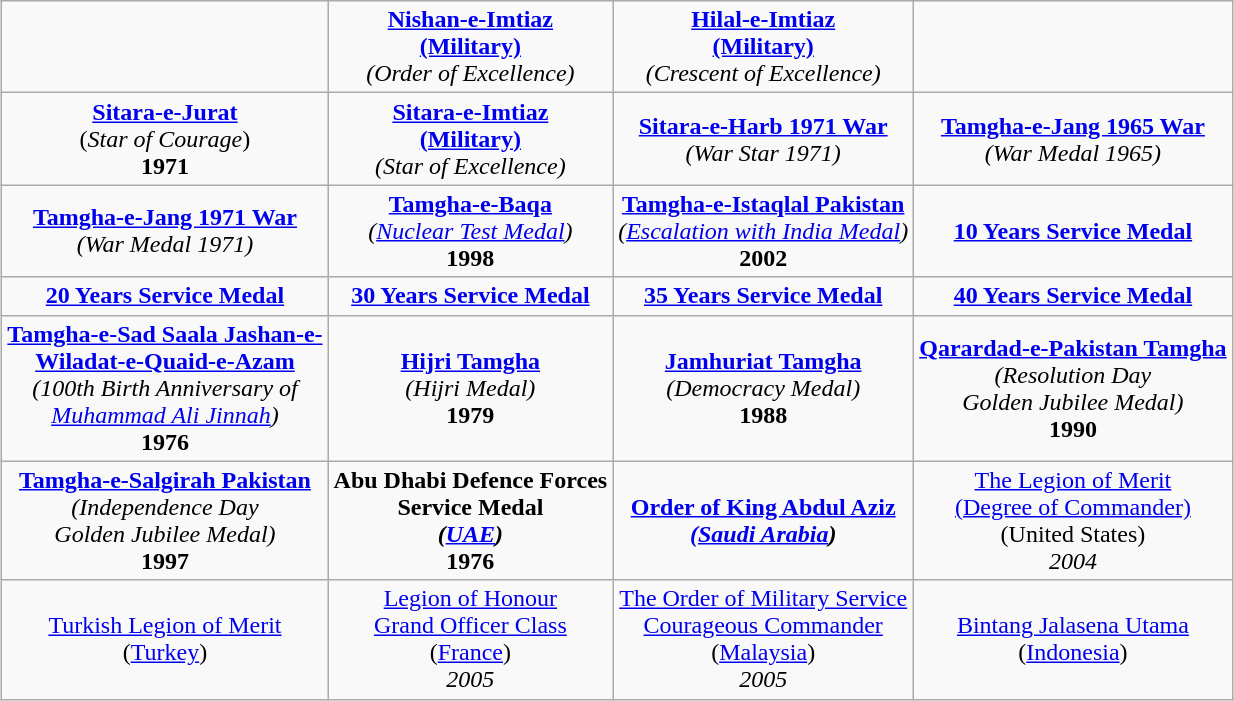<table class="wikitable" style="margin:1em auto; text-align:center;">
<tr>
<td></td>
<td><strong><a href='#'>Nishan-e-Imtiaz</a></strong><br><strong><a href='#'>(Military)</a></strong><br><em>(Order of Excellence)</em></td>
<td><strong><a href='#'>Hilal-e-Imtiaz</a></strong><br><strong><a href='#'>(Military)</a></strong><br><em>(Crescent of Excellence)</em></td>
<td></td>
</tr>
<tr>
<td><strong><a href='#'>Sitara-e-Jurat</a></strong><br>(<em>Star of Courage</em>)<br><strong>1971</strong></td>
<td><strong><a href='#'>Sitara-e-Imtiaz</a></strong><br><strong><a href='#'>(Military)</a></strong><br><em>(Star of Excellence)</em></td>
<td><strong><a href='#'>Sitara-e-Harb 1971 War</a></strong><br><em>(War Star 1971)</em></td>
<td><strong><a href='#'>Tamgha-e-Jang 1965 War</a></strong><br><em>(War Medal 1965)</em></td>
</tr>
<tr>
<td><strong><a href='#'>Tamgha-e-Jang 1971 War</a></strong><br><em>(War Medal 1971)</em></td>
<td><strong><a href='#'>Tamgha-e-Baqa</a></strong><br><em>(<a href='#'>Nuclear Test Medal</a>)</em><br><strong>1998</strong></td>
<td><strong><a href='#'>Tamgha-e-Istaqlal Pakistan</a></strong><br><em>(<a href='#'>Escalation with India Medal</a>)</em><br><strong>2002</strong></td>
<td><strong><a href='#'>10 Years Service Medal</a></strong></td>
</tr>
<tr>
<td><strong><a href='#'>20 Years Service Medal</a></strong></td>
<td><strong><a href='#'>30 Years Service Medal</a></strong></td>
<td><strong><a href='#'>35 Years Service Medal</a></strong></td>
<td><strong><a href='#'>40 Years Service Medal</a></strong></td>
</tr>
<tr>
<td><strong><a href='#'>Tamgha-e-Sad Saala Jashan-e-</a></strong><br><strong><a href='#'>Wiladat-e-Quaid-e-Azam</a></strong><br><em>(100th Birth Anniversary of</em><br><em><a href='#'>Muhammad Ali Jinnah</a>)</em><br><strong>1976</strong></td>
<td><strong><a href='#'>Hijri Tamgha</a></strong><br><em>(Hijri Medal)</em><br><strong>1979</strong></td>
<td><strong><a href='#'>Jamhuriat Tamgha</a></strong><br><em>(Democracy Medal)</em><br><strong>1988</strong></td>
<td><strong><a href='#'>Qarardad-e-Pakistan Tamgha</a></strong><br><em>(Resolution Day</em><br><em>Golden Jubilee Medal)</em><br><strong>1990</strong></td>
</tr>
<tr>
<td><strong><a href='#'>Tamgha-e-Salgirah Pakistan</a></strong><br><em>(Independence Day</em><br><em>Golden Jubilee Medal)</em><br><strong>1997</strong></td>
<td><strong>Abu Dhabi Defence Forces</strong><br><strong>Service Medal</strong><br><strong><em>(<a href='#'>UAE</a>)</em></strong><br><strong>1976</strong></td>
<td><strong><a href='#'>Order of King Abdul Aziz</a></strong><br><em><a href='#'><strong>(</strong></a><strong><a href='#'>Saudi Arabia</a>)<strong><em></td>
<td></strong><a href='#'>The Legion of Merit</a><strong><br></strong><a href='#'>(Degree of Commander)</a><strong><br></em></strong>(United States)<strong><em><br></strong>2004<strong></td>
</tr>
<tr>
<td><a href='#'></strong>Turkish Legion of Merit<strong></a><br></em></strong>(<a href='#'>Turkey</a>)<strong><em></td>
<td></strong><a href='#'>Legion of Honour</a><strong><br><a href='#'></strong>Grand Officer Class<strong></a></strong><strong><br></em></strong>(<a href='#'>France</a>)<strong><em><br></strong>2005<strong></td>
<td></strong><a href='#'>The Order of Military Service</a><strong><br></strong><a href='#'>Courageous Commander</a><strong><br></em></strong>(<a href='#'>Malaysia</a>)<strong><em><br></strong>2005<strong></td>
<td></strong><a href='#'>Bintang Jalasena Utama</a><strong><br></em></strong>(<a href='#'>Indonesia</a>)<strong><em></td>
</tr>
</table>
